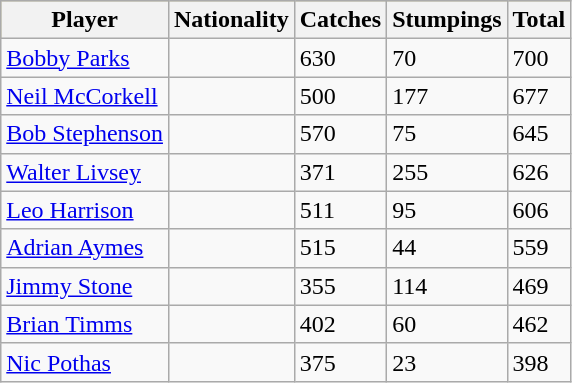<table class="wikitable">
<tr style="background:#bdb76b;">
<th>Player</th>
<th>Nationality</th>
<th>Catches</th>
<th>Stumpings</th>
<th>Total</th>
</tr>
<tr>
<td><a href='#'>Bobby Parks</a></td>
<td></td>
<td>630</td>
<td>70</td>
<td>700</td>
</tr>
<tr>
<td><a href='#'>Neil McCorkell</a></td>
<td></td>
<td>500</td>
<td>177</td>
<td>677</td>
</tr>
<tr>
<td><a href='#'>Bob Stephenson</a></td>
<td></td>
<td>570</td>
<td>75</td>
<td>645</td>
</tr>
<tr>
<td><a href='#'>Walter Livsey</a></td>
<td></td>
<td>371</td>
<td>255</td>
<td>626</td>
</tr>
<tr>
<td><a href='#'>Leo Harrison</a></td>
<td></td>
<td>511</td>
<td>95</td>
<td>606</td>
</tr>
<tr>
<td><a href='#'>Adrian Aymes</a></td>
<td></td>
<td>515</td>
<td>44</td>
<td>559</td>
</tr>
<tr>
<td><a href='#'>Jimmy Stone</a></td>
<td></td>
<td>355</td>
<td>114</td>
<td>469</td>
</tr>
<tr>
<td><a href='#'>Brian Timms</a></td>
<td></td>
<td>402</td>
<td>60</td>
<td>462</td>
</tr>
<tr>
<td><a href='#'>Nic Pothas</a></td>
<td></td>
<td>375</td>
<td>23</td>
<td>398</td>
</tr>
</table>
